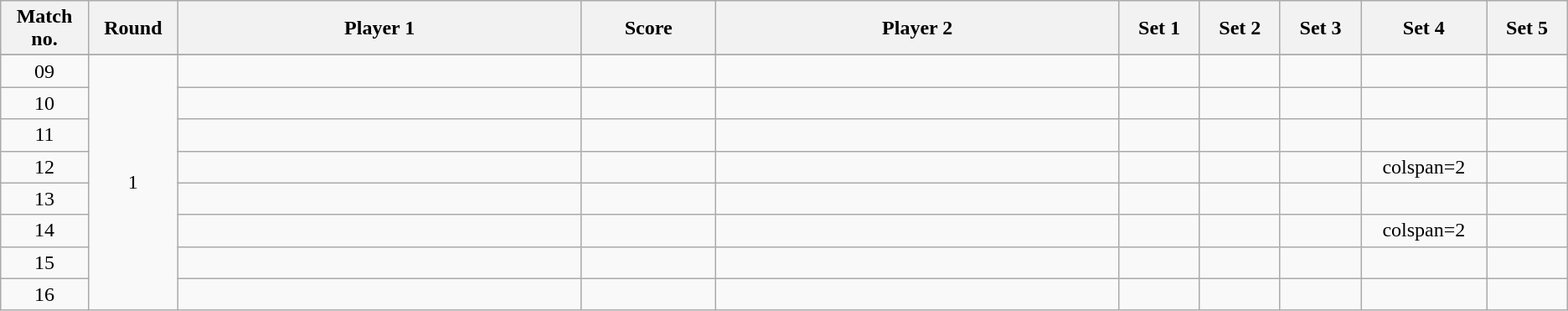<table class="wikitable" style="text-align: center;">
<tr>
<th width="2%">Match no.</th>
<th width="2%">Round</th>
<th width="15%">Player 1</th>
<th width="5%">Score</th>
<th width="15%">Player 2</th>
<th width="3%">Set 1</th>
<th width="3%">Set 2</th>
<th width="3%">Set 3</th>
<th width="3%">Set 4</th>
<th width="3%">Set 5</th>
</tr>
<tr>
</tr>
<tr style=text-align:center;>
<td>09</td>
<td rowspan=8>1</td>
<td></td>
<td></td>
<td></td>
<td></td>
<td></td>
<td></td>
<td></td>
<td></td>
</tr>
<tr style=text-align:center;>
<td>10</td>
<td></td>
<td></td>
<td></td>
<td></td>
<td></td>
<td></td>
<td></td>
<td></td>
</tr>
<tr style=text-align:center;>
<td>11</td>
<td></td>
<td></td>
<td></td>
<td></td>
<td></td>
<td></td>
<td></td>
<td></td>
</tr>
<tr style=text-align:center;>
<td>12</td>
<td></td>
<td></td>
<td></td>
<td></td>
<td></td>
<td></td>
<td>colspan=2</td>
</tr>
<tr style=text-align:center;>
<td>13</td>
<td></td>
<td></td>
<td></td>
<td></td>
<td></td>
<td></td>
<td></td>
<td></td>
</tr>
<tr style=text-align:center;>
<td>14</td>
<td></td>
<td></td>
<td></td>
<td></td>
<td></td>
<td></td>
<td>colspan=2</td>
</tr>
<tr style=text-align:center;>
<td>15</td>
<td></td>
<td></td>
<td></td>
<td></td>
<td></td>
<td></td>
<td></td>
<td></td>
</tr>
<tr style=text-align:center;>
<td>16</td>
<td></td>
<td></td>
<td></td>
<td></td>
<td></td>
<td></td>
<td></td>
<td></td>
</tr>
</table>
